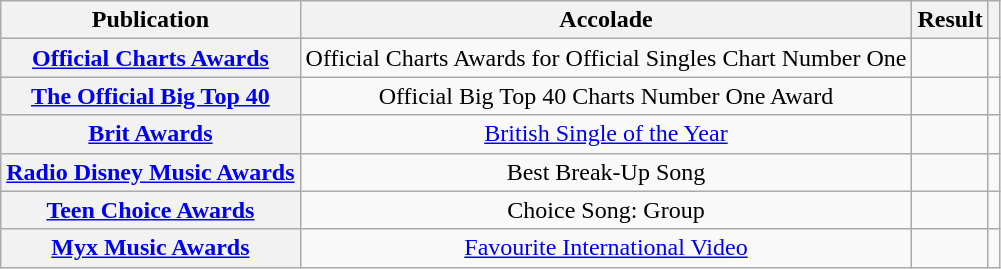<table class="wikitable sortable plainrowheaders" style="text-align:center;">
<tr>
<th>Publication</th>
<th class="unsortable">Accolade</th>
<th>Result</th>
<th class="unsortable"></th>
</tr>
<tr>
<th scope="row" rowspan="1"><a href='#'>Official Charts Awards</a></th>
<td>Official Charts Awards for Official Singles Chart Number One</td>
<td></td>
<td style="text-align:center;"></td>
</tr>
<tr>
<th scope="row" rowspan="1"><a href='#'>The Official Big Top 40</a></th>
<td>Official Big Top 40 Charts Number One Award</td>
<td></td>
<td style="text-align:center;"></td>
</tr>
<tr>
<th scope="row" rowspan="1"><a href='#'>Brit Awards</a></th>
<td><a href='#'>British Single of the Year</a></td>
<td></td>
<td style="text-align:center;"></td>
</tr>
<tr>
<th scope="row" rowspan="1"><a href='#'>Radio Disney Music Awards</a></th>
<td>Best Break-Up Song</td>
<td></td>
<td style="text-align:center;"></td>
</tr>
<tr>
<th scope="row" rowspan="1"><a href='#'>Teen Choice Awards</a></th>
<td>Choice Song: Group</td>
<td></td>
<td style="text-align:center;"></td>
</tr>
<tr>
<th scope="row" rowspan="1"><a href='#'>Myx Music Awards</a></th>
<td><a href='#'>Favourite International Video</a></td>
<td></td>
<td style="text-align:center;"></td>
</tr>
</table>
